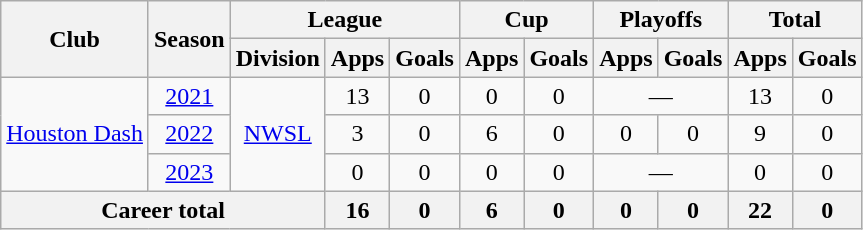<table class="wikitable" style="text-align: center;">
<tr>
<th rowspan="2">Club</th>
<th rowspan="2">Season</th>
<th colspan="3">League</th>
<th colspan="2">Cup</th>
<th colspan="2">Playoffs</th>
<th colspan="2">Total</th>
</tr>
<tr>
<th>Division</th>
<th>Apps</th>
<th>Goals</th>
<th>Apps</th>
<th>Goals</th>
<th>Apps</th>
<th>Goals</th>
<th>Apps</th>
<th>Goals</th>
</tr>
<tr>
<td rowspan="3"><a href='#'>Houston Dash</a></td>
<td><a href='#'>2021</a></td>
<td rowspan="3"><a href='#'>NWSL</a></td>
<td>13</td>
<td>0</td>
<td>0</td>
<td>0</td>
<td colspan="2">—</td>
<td>13</td>
<td>0</td>
</tr>
<tr>
<td><a href='#'>2022</a></td>
<td>3</td>
<td>0</td>
<td>6</td>
<td>0</td>
<td>0</td>
<td>0</td>
<td>9</td>
<td>0</td>
</tr>
<tr>
<td><a href='#'>2023</a></td>
<td>0</td>
<td>0</td>
<td>0</td>
<td>0</td>
<td colspan="2">—</td>
<td>0</td>
<td>0</td>
</tr>
<tr>
<th colspan="3">Career total</th>
<th>16</th>
<th>0</th>
<th>6</th>
<th>0</th>
<th>0</th>
<th>0</th>
<th>22</th>
<th>0</th>
</tr>
</table>
